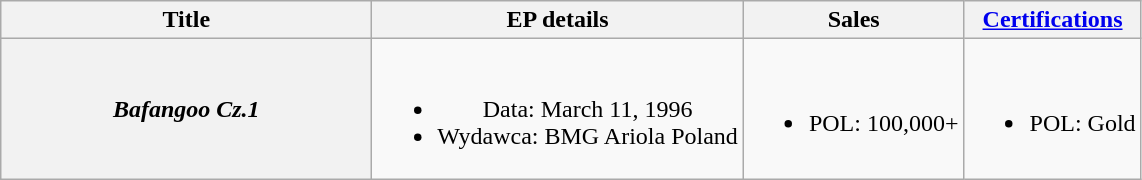<table class="wikitable plainrowheaders" style="text-align:center;">
<tr>
<th scope="col" style="width:15em;">Title</th>
<th scope="col">EP details</th>
<th scope="col">Sales</th>
<th scope="col"><a href='#'>Certifications</a></th>
</tr>
<tr>
<th scope="row"><em>Bafangoo Cz.1</em></th>
<td><br><ul><li>Data: March 11, 1996</li><li>Wydawca: BMG Ariola Poland</li></ul></td>
<td><br><ul><li>POL: 100,000+</li></ul></td>
<td><br><ul><li>POL: Gold</li></ul></td>
</tr>
</table>
